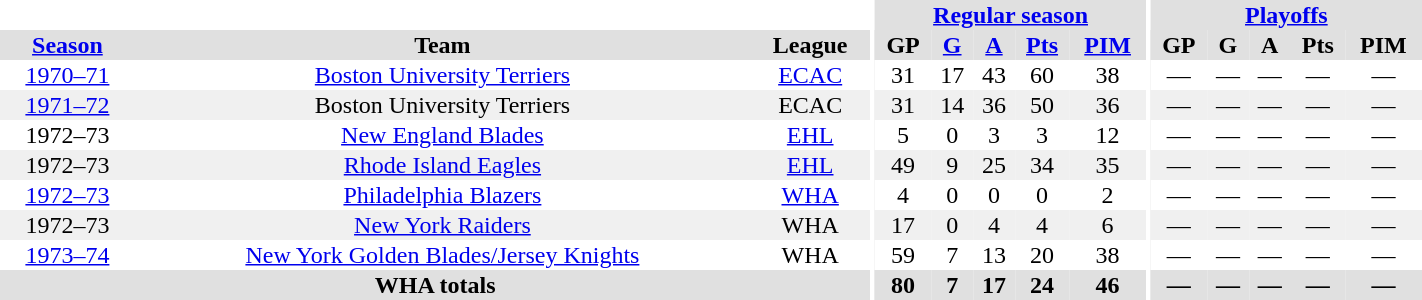<table border="0" cellpadding="1" cellspacing="0" style="text-align:center; width:75%">
<tr bgcolor="#e0e0e0">
<th colspan="3" bgcolor="#ffffff"></th>
<th rowspan="99" bgcolor="#ffffff"></th>
<th colspan="5"><a href='#'>Regular season</a></th>
<th rowspan="99" bgcolor="#ffffff"></th>
<th colspan="5"><a href='#'>Playoffs</a></th>
</tr>
<tr bgcolor="#e0e0e0">
<th><a href='#'>Season</a></th>
<th>Team</th>
<th>League</th>
<th>GP</th>
<th><a href='#'>G</a></th>
<th><a href='#'>A</a></th>
<th><a href='#'>Pts</a></th>
<th><a href='#'>PIM</a></th>
<th>GP</th>
<th>G</th>
<th>A</th>
<th>Pts</th>
<th>PIM</th>
</tr>
<tr>
<td><a href='#'>1970–71</a></td>
<td><a href='#'>Boston University Terriers</a></td>
<td><a href='#'>ECAC</a></td>
<td>31</td>
<td>17</td>
<td>43</td>
<td>60</td>
<td>38</td>
<td>—</td>
<td>—</td>
<td>—</td>
<td>—</td>
<td>—</td>
</tr>
<tr bgcolor="#f0f0f0">
<td><a href='#'>1971–72</a></td>
<td>Boston University Terriers</td>
<td>ECAC</td>
<td>31</td>
<td>14</td>
<td>36</td>
<td>50</td>
<td>36</td>
<td>—</td>
<td>—</td>
<td>—</td>
<td>—</td>
<td>—</td>
</tr>
<tr>
<td>1972–73</td>
<td><a href='#'>New England Blades</a></td>
<td><a href='#'>EHL</a></td>
<td>5</td>
<td>0</td>
<td>3</td>
<td>3</td>
<td>12</td>
<td>—</td>
<td>—</td>
<td>—</td>
<td>—</td>
<td>—</td>
</tr>
<tr bgcolor="#f0f0f0">
<td>1972–73</td>
<td><a href='#'>Rhode Island Eagles</a></td>
<td><a href='#'>EHL</a></td>
<td>49</td>
<td>9</td>
<td>25</td>
<td>34</td>
<td>35</td>
<td>—</td>
<td>—</td>
<td>—</td>
<td>—</td>
<td>—</td>
</tr>
<tr>
<td><a href='#'>1972–73</a></td>
<td><a href='#'>Philadelphia Blazers</a></td>
<td><a href='#'>WHA</a></td>
<td>4</td>
<td>0</td>
<td>0</td>
<td>0</td>
<td>2</td>
<td>—</td>
<td>—</td>
<td>—</td>
<td>—</td>
<td>—</td>
</tr>
<tr bgcolor="#f0f0f0">
<td>1972–73</td>
<td><a href='#'>New York Raiders</a></td>
<td>WHA</td>
<td>17</td>
<td>0</td>
<td>4</td>
<td>4</td>
<td>6</td>
<td>—</td>
<td>—</td>
<td>—</td>
<td>—</td>
<td>—</td>
</tr>
<tr>
<td><a href='#'>1973–74</a></td>
<td><a href='#'>New York Golden Blades/Jersey Knights</a></td>
<td>WHA</td>
<td>59</td>
<td>7</td>
<td>13</td>
<td>20</td>
<td>38</td>
<td>—</td>
<td>—</td>
<td>—</td>
<td>—</td>
<td>—</td>
</tr>
<tr ALIGN="center" bgcolor="#e0e0e0">
<th colspan="3">WHA totals</th>
<th>80</th>
<th>7</th>
<th>17</th>
<th>24</th>
<th>46</th>
<th>—</th>
<th>—</th>
<th>—</th>
<th>—</th>
<th>—</th>
</tr>
</table>
